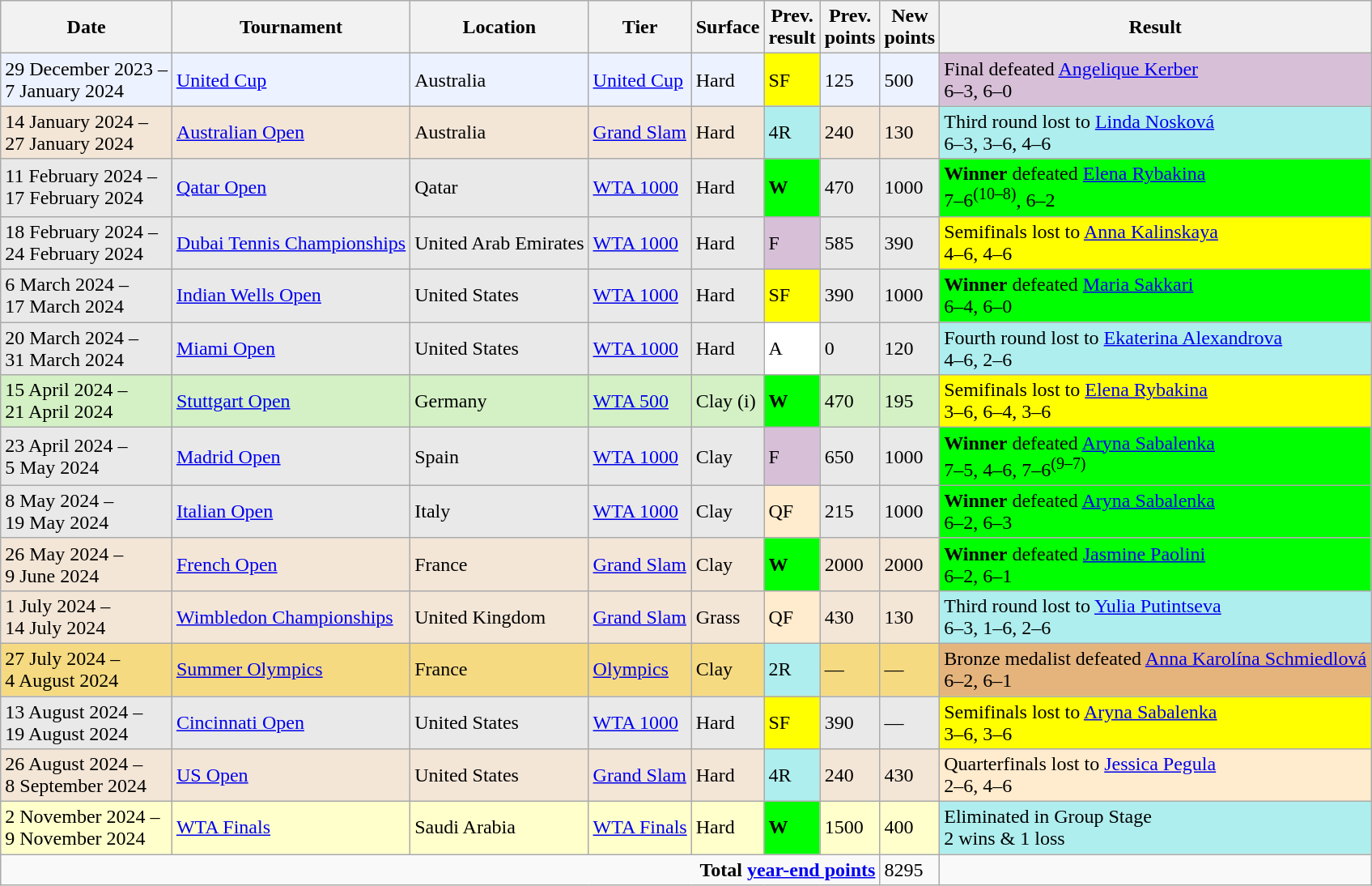<table class="wikitable">
<tr>
<th>Date</th>
<th>Tournament</th>
<th>Location</th>
<th>Tier</th>
<th>Surface</th>
<th>Prev.<br>result</th>
<th>Prev.<br>points</th>
<th>New<br>points</th>
<th>Result</th>
</tr>
<tr style="background:#ecf2ff">
<td>29 December 2023 –<br>7 January 2024</td>
<td><a href='#'>United Cup</a></td>
<td>Australia</td>
<td><a href='#'>United Cup</a></td>
<td>Hard</td>
<td style="background:yellow">SF</td>
<td>125</td>
<td>500</td>
<td style="background:thistle">Final defeated  <a href='#'>Angelique Kerber</a><br>6–3, 6–0</td>
</tr>
<tr style="background:#f3e6d7">
<td>14 January 2024 –<br>27 January 2024</td>
<td><a href='#'>Australian Open</a></td>
<td>Australia</td>
<td><a href='#'>Grand Slam</a></td>
<td>Hard</td>
<td style="background:#afeeee">4R</td>
<td>240</td>
<td>130</td>
<td style="background:#afeeee">Third round lost to  <a href='#'>Linda Nosková</a><br>6–3, 3–6, 4–6</td>
</tr>
<tr style="background:#e9e9e9">
<td>11 February 2024 –<br>17 February 2024</td>
<td><a href='#'>Qatar Open</a></td>
<td>Qatar</td>
<td><a href='#'>WTA 1000</a></td>
<td>Hard</td>
<td style="background:lime"><strong>W</strong></td>
<td>470</td>
<td>1000</td>
<td style="background:lime"><strong>Winner</strong> defeated  <a href='#'>Elena Rybakina</a><br>7–6<sup>(10–8)</sup>, 6–2</td>
</tr>
<tr style="background:#e9e9e9">
<td>18 February 2024 –<br>24 February 2024</td>
<td><a href='#'>Dubai Tennis Championships</a></td>
<td>United Arab Emirates</td>
<td><a href='#'>WTA 1000</a></td>
<td>Hard</td>
<td style="background:thistle">F</td>
<td>585</td>
<td>390</td>
<td style="background:yellow">Semifinals lost to  <a href='#'>Anna Kalinskaya</a><br>4–6, 4–6</td>
</tr>
<tr style="background:#e9e9e9">
<td>6 March 2024 –<br>17 March 2024</td>
<td><a href='#'>Indian Wells Open</a></td>
<td>United States</td>
<td><a href='#'>WTA 1000</a></td>
<td>Hard</td>
<td style="background:yellow">SF</td>
<td>390</td>
<td>1000</td>
<td style="background:lime"><strong>Winner</strong> defeated  <a href='#'>Maria Sakkari</a><br>6–4, 6–0</td>
</tr>
<tr style="background:#e9e9e9">
<td>20 March 2024 –<br>31 March 2024</td>
<td><a href='#'>Miami Open</a></td>
<td>United States</td>
<td><a href='#'>WTA 1000</a></td>
<td>Hard</td>
<td style="background:white">A</td>
<td>0</td>
<td>120</td>
<td style="background:#afeeee">Fourth round lost to  <a href='#'>Ekaterina Alexandrova</a><br>4–6, 2–6</td>
</tr>
<tr style="background:#d4f1c5">
<td>15 April 2024 –<br>21 April 2024</td>
<td><a href='#'>Stuttgart Open</a></td>
<td>Germany</td>
<td><a href='#'>WTA 500</a></td>
<td>Clay (i)</td>
<td style="background:lime"><strong>W</strong></td>
<td>470</td>
<td>195</td>
<td style="background:yellow">Semifinals lost to  <a href='#'>Elena Rybakina</a><br>3–6, 6–4, 3–6</td>
</tr>
<tr style="background:#e9e9e9">
<td>23 April 2024 –<br>5 May 2024</td>
<td><a href='#'>Madrid Open</a></td>
<td>Spain</td>
<td><a href='#'>WTA 1000</a></td>
<td>Clay</td>
<td style="background:thistle">F</td>
<td>650</td>
<td>1000</td>
<td style="background:lime"><strong>Winner</strong> defeated  <a href='#'>Aryna Sabalenka</a><br>7–5, 4–6, 7–6<sup>(9–7)</sup></td>
</tr>
<tr style="background:#e9e9e9">
<td>8 May 2024 –<br>19 May 2024</td>
<td><a href='#'>Italian Open</a></td>
<td>Italy</td>
<td><a href='#'>WTA 1000</a></td>
<td>Clay</td>
<td style="background:#ffebcd">QF</td>
<td>215</td>
<td>1000</td>
<td style="background:lime"><strong>Winner</strong> defeated  <a href='#'>Aryna Sabalenka</a><br>6–2, 6–3</td>
</tr>
<tr style="background:#f3e6d7">
<td>26 May 2024 –<br>9 June 2024</td>
<td><a href='#'>French Open</a></td>
<td>France</td>
<td><a href='#'>Grand Slam</a></td>
<td>Clay</td>
<td style="background:lime"><strong>W</strong></td>
<td>2000</td>
<td>2000</td>
<td style="background:lime"><strong>Winner</strong> defeated  <a href='#'>Jasmine Paolini</a><br>6–2, 6–1</td>
</tr>
<tr style="background:#f3e6d7">
<td>1 July 2024 –<br>14 July 2024</td>
<td><a href='#'>Wimbledon Championships</a></td>
<td>United Kingdom</td>
<td><a href='#'>Grand Slam</a></td>
<td>Grass</td>
<td style="background:#ffebcd">QF</td>
<td>430</td>
<td>130</td>
<td style="background:#afeeee">Third round lost to  <a href='#'>Yulia Putintseva</a><br>6–3, 1–6, 2–6</td>
</tr>
<tr style="background:#f5da81">
<td>27 July 2024 –<br>4 August 2024</td>
<td><a href='#'>Summer Olympics</a></td>
<td>France</td>
<td><a href='#'>Olympics</a></td>
<td>Clay</td>
<td style="background:#afeeee">2R</td>
<td>—</td>
<td>—</td>
<td style="background:#e5b47d">Bronze medalist defeated  <a href='#'>Anna Karolína Schmiedlová</a><br>6–2, 6–1</td>
</tr>
<tr style="background:#e9e9e9">
<td>13 August 2024 –<br>19 August 2024</td>
<td><a href='#'>Cincinnati Open</a></td>
<td>United States</td>
<td><a href='#'>WTA 1000</a></td>
<td>Hard</td>
<td style="background:yellow">SF</td>
<td>390</td>
<td>—</td>
<td style="background:yellow">Semifinals lost to  <a href='#'>Aryna Sabalenka</a><br>3–6, 3–6</td>
</tr>
<tr style="background:#f3e6d7">
<td>26 August 2024 –<br>8 September 2024</td>
<td><a href='#'>US Open</a></td>
<td>United States</td>
<td><a href='#'>Grand Slam</a></td>
<td>Hard</td>
<td style="background:#afeeee">4R</td>
<td>240</td>
<td>430</td>
<td style="background:#ffebcd">Quarterfinals lost to  <a href='#'>Jessica Pegula</a><br>2–6, 4–6</td>
</tr>
<tr style="background:#ffffcc">
<td>2 November 2024 –<br>9 November 2024</td>
<td><a href='#'>WTA Finals</a></td>
<td>Saudi Arabia</td>
<td><a href='#'>WTA Finals</a></td>
<td>Hard</td>
<td style="background:lime"><strong>W</strong></td>
<td>1500</td>
<td>400</td>
<td style="background:#afeeee">Eliminated in Group Stage<br>2 wins & 1 loss</td>
</tr>
<tr>
<td colspan="7" style="text-align:right"><strong>Total <a href='#'>year-end points</a></strong></td>
<td>8295</td>
<td></td>
</tr>
</table>
